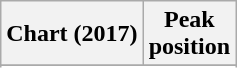<table class="wikitable sortable plainrowheaders" style="text-align:center">
<tr>
<th scope="col">Chart (2017)</th>
<th scope="col">Peak<br> position</th>
</tr>
<tr>
</tr>
<tr>
</tr>
<tr>
</tr>
</table>
